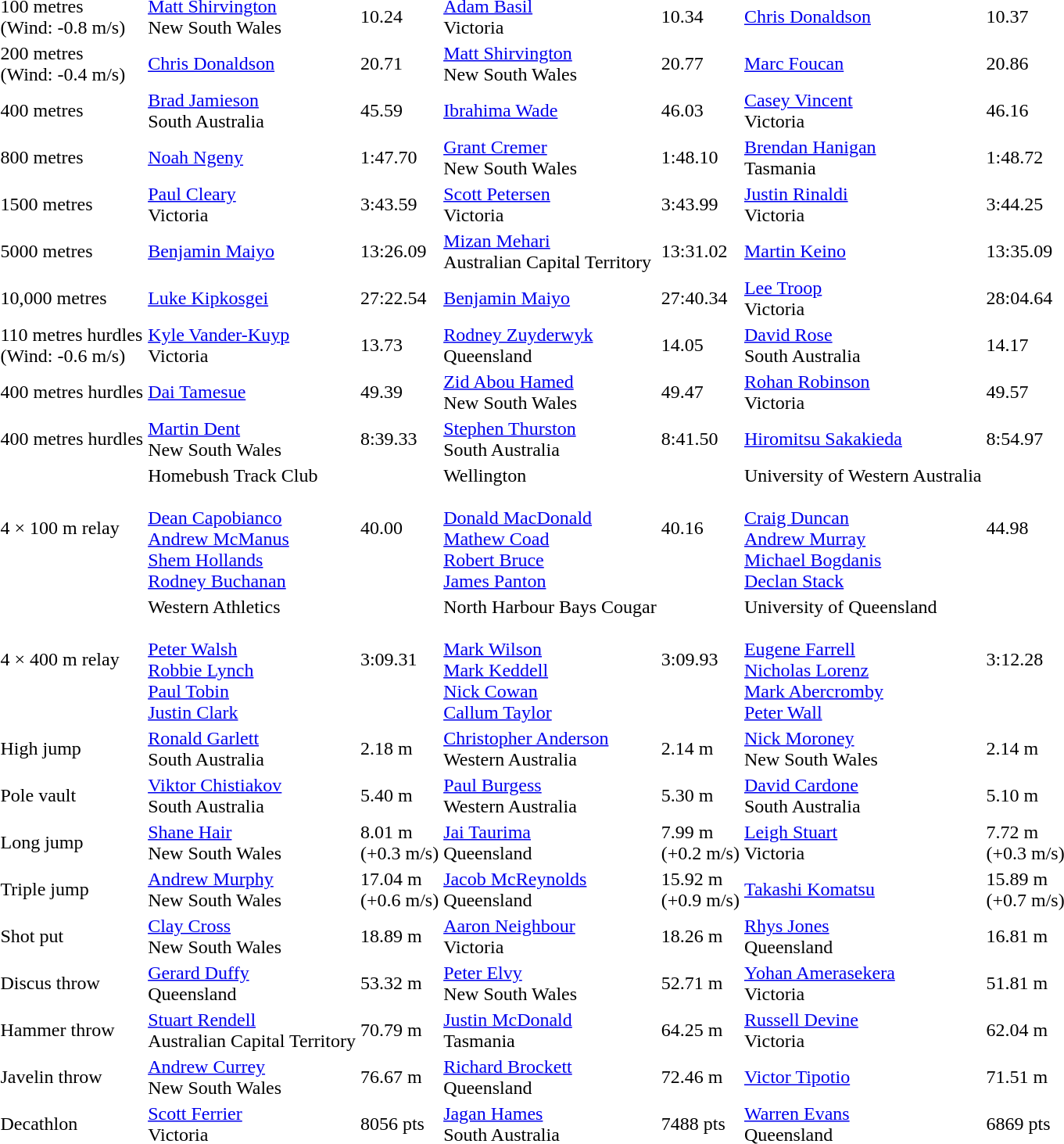<table>
<tr>
<td>100 metres<br>(Wind: -0.8 m/s)</td>
<td><a href='#'>Matt Shirvington</a><br>New South Wales</td>
<td>10.24</td>
<td><a href='#'>Adam Basil</a><br>Victoria</td>
<td>10.34</td>
<td><a href='#'>Chris Donaldson</a><br></td>
<td>10.37</td>
</tr>
<tr>
<td>200 metres<br>(Wind: -0.4 m/s)</td>
<td><a href='#'>Chris Donaldson</a><br></td>
<td>20.71</td>
<td><a href='#'>Matt Shirvington</a><br>New South Wales</td>
<td>20.77</td>
<td><a href='#'>Marc Foucan</a><br></td>
<td>20.86</td>
</tr>
<tr>
<td>400 metres</td>
<td><a href='#'>Brad Jamieson</a><br>South Australia</td>
<td>45.59</td>
<td><a href='#'>Ibrahima Wade</a><br></td>
<td>46.03</td>
<td><a href='#'>Casey Vincent</a><br>Victoria</td>
<td>46.16</td>
</tr>
<tr>
<td>800 metres</td>
<td><a href='#'>Noah Ngeny</a><br></td>
<td>1:47.70</td>
<td><a href='#'>Grant Cremer</a><br>New South Wales</td>
<td>1:48.10</td>
<td><a href='#'>Brendan Hanigan</a><br>Tasmania</td>
<td>1:48.72</td>
</tr>
<tr>
<td>1500 metres</td>
<td><a href='#'>Paul Cleary</a><br>Victoria</td>
<td>3:43.59</td>
<td><a href='#'>Scott Petersen</a><br>Victoria</td>
<td>3:43.99</td>
<td><a href='#'>Justin Rinaldi</a><br>Victoria</td>
<td>3:44.25</td>
</tr>
<tr>
<td>5000 metres</td>
<td><a href='#'>Benjamin Maiyo</a><br></td>
<td>13:26.09</td>
<td><a href='#'>Mizan Mehari</a><br>Australian Capital Territory</td>
<td>13:31.02</td>
<td><a href='#'>Martin Keino</a><br></td>
<td>13:35.09</td>
</tr>
<tr>
<td>10,000 metres</td>
<td><a href='#'>Luke Kipkosgei</a><br></td>
<td>27:22.54</td>
<td><a href='#'>Benjamin Maiyo</a><br></td>
<td>27:40.34</td>
<td><a href='#'>Lee Troop</a><br>Victoria</td>
<td>28:04.64</td>
</tr>
<tr>
<td>110 metres hurdles<br>(Wind: -0.6 m/s)</td>
<td><a href='#'>Kyle Vander-Kuyp</a><br>Victoria</td>
<td>13.73</td>
<td><a href='#'>Rodney Zuyderwyk</a><br>Queensland</td>
<td>14.05</td>
<td><a href='#'>David Rose</a><br>South Australia</td>
<td>14.17</td>
</tr>
<tr>
<td>400 metres hurdles</td>
<td><a href='#'>Dai Tamesue</a><br></td>
<td>49.39</td>
<td><a href='#'>Zid Abou Hamed</a><br>New South Wales</td>
<td>49.47</td>
<td><a href='#'>Rohan Robinson</a><br>Victoria</td>
<td>49.57</td>
</tr>
<tr>
<td>400 metres hurdles</td>
<td><a href='#'>Martin Dent</a><br>New South Wales</td>
<td>8:39.33</td>
<td><a href='#'>Stephen Thurston</a><br>South Australia</td>
<td>8:41.50</td>
<td><a href='#'>Hiromitsu Sakakieda</a><br></td>
<td>8:54.97</td>
</tr>
<tr>
<td>4 × 100 m relay</td>
<td>Homebush Track Club<br><br><a href='#'>Dean Capobianco</a><br><a href='#'>Andrew McManus</a><br><a href='#'>Shem Hollands</a><br><a href='#'>Rodney Buchanan</a></td>
<td>40.00</td>
<td>Wellington<br><br><a href='#'>Donald MacDonald</a><br><a href='#'>Mathew Coad</a><br><a href='#'>Robert Bruce</a><br><a href='#'>James Panton</a></td>
<td>40.16</td>
<td>University of Western Australia<br><br><a href='#'>Craig Duncan</a><br><a href='#'>Andrew Murray</a><br><a href='#'>Michael Bogdanis</a><br><a href='#'>Declan Stack</a></td>
<td>44.98</td>
</tr>
<tr>
<td>4 × 400 m relay</td>
<td>Western Athletics<br><br><a href='#'>Peter Walsh</a><br><a href='#'>Robbie Lynch</a><br><a href='#'>Paul Tobin</a><br><a href='#'>Justin Clark</a></td>
<td>3:09.31</td>
<td>North Harbour Bays Cougar<br><br><a href='#'>Mark Wilson</a><br><a href='#'>Mark Keddell</a><br><a href='#'>Nick Cowan</a><br><a href='#'>Callum Taylor</a></td>
<td>3:09.93</td>
<td>University of Queensland<br><br><a href='#'>Eugene Farrell</a><br><a href='#'>Nicholas Lorenz</a><br><a href='#'>Mark Abercromby</a><br><a href='#'>Peter Wall</a></td>
<td>3:12.28</td>
</tr>
<tr>
<td>High jump</td>
<td><a href='#'>Ronald Garlett</a><br>South Australia</td>
<td>2.18 m</td>
<td><a href='#'>Christopher Anderson</a><br>Western Australia</td>
<td>2.14 m</td>
<td><a href='#'>Nick Moroney</a><br>New South Wales</td>
<td>2.14 m</td>
</tr>
<tr>
<td>Pole vault</td>
<td><a href='#'>Viktor Chistiakov</a><br>South Australia</td>
<td>5.40 m</td>
<td><a href='#'>Paul Burgess</a><br>Western Australia</td>
<td>5.30 m</td>
<td><a href='#'>David Cardone</a><br>South Australia</td>
<td>5.10 m</td>
</tr>
<tr>
<td>Long jump</td>
<td><a href='#'>Shane Hair</a><br>New South Wales</td>
<td>8.01 m <br>(+0.3 m/s)</td>
<td><a href='#'>Jai Taurima</a><br>Queensland</td>
<td>7.99 m <br>(+0.2 m/s)</td>
<td><a href='#'>Leigh Stuart</a><br>Victoria</td>
<td>7.72 m <br>(+0.3 m/s)</td>
</tr>
<tr>
<td>Triple jump</td>
<td><a href='#'>Andrew Murphy</a><br>New South Wales</td>
<td>17.04 m <br>(+0.6 m/s)</td>
<td><a href='#'>Jacob McReynolds</a><br>Queensland</td>
<td>15.92 m <br>(+0.9 m/s)</td>
<td><a href='#'>Takashi Komatsu</a><br></td>
<td>15.89 m <br>(+0.7 m/s)</td>
</tr>
<tr>
<td>Shot put</td>
<td><a href='#'>Clay Cross</a><br>New South Wales</td>
<td>18.89 m</td>
<td><a href='#'>Aaron Neighbour</a><br>Victoria</td>
<td>18.26 m</td>
<td><a href='#'>Rhys Jones</a><br>Queensland</td>
<td>16.81 m</td>
</tr>
<tr>
<td>Discus throw</td>
<td><a href='#'>Gerard Duffy</a><br>Queensland</td>
<td>53.32 m</td>
<td><a href='#'>Peter Elvy</a><br>New South Wales</td>
<td>52.71 m</td>
<td><a href='#'>Yohan Amerasekera</a><br>Victoria</td>
<td>51.81 m</td>
</tr>
<tr>
<td>Hammer throw</td>
<td><a href='#'>Stuart Rendell</a><br>Australian Capital Territory</td>
<td>70.79 m</td>
<td><a href='#'>Justin McDonald</a><br>Tasmania</td>
<td>64.25 m</td>
<td><a href='#'>Russell Devine</a><br>Victoria</td>
<td>62.04 m</td>
</tr>
<tr>
<td>Javelin throw</td>
<td><a href='#'>Andrew Currey</a><br>New South Wales</td>
<td>76.67 m</td>
<td><a href='#'>Richard Brockett</a><br>Queensland</td>
<td>72.46 m</td>
<td><a href='#'>Victor Tipotio</a><br></td>
<td>71.51 m</td>
</tr>
<tr>
<td>Decathlon</td>
<td><a href='#'>Scott Ferrier</a><br>Victoria</td>
<td>8056 pts</td>
<td><a href='#'>Jagan Hames</a><br>South Australia</td>
<td>7488 pts</td>
<td><a href='#'>Warren Evans</a><br>Queensland</td>
<td>6869 pts</td>
</tr>
<tr>
</tr>
</table>
